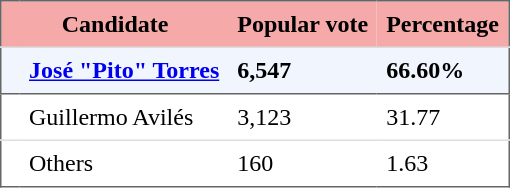<table style="border: 1px solid #666666; border-collapse: collapse" align="center" cellpadding="6">
<tr style="background-color: #F5A9A9">
<th colspan="2">Candidate</th>
<th>Popular vote</th>
<th>Percentage</th>
</tr>
<tr style="background-color: #F0F5FE">
<td style="border-top: 1px solid #DDDDDD"></td>
<td style="border-top: 1px solid #DDDDDD"><strong><a href='#'>José "Pito" Torres</a></strong></td>
<td style="border-top: 1px solid #DDDDDD"><strong>6,547</strong></td>
<td style="border-top: 1px solid #DDDDDD"><strong>66.60%</strong></td>
</tr>
<tr>
<td style="border-top: 1px solid #666666"></td>
<td style="border-top: 1px solid #666666">Guillermo Avilés</td>
<td style="border-top: 1px solid #666666">3,123</td>
<td style="border-top: 1px solid #666666">31.77</td>
</tr>
<tr>
<td style="border-top: 1px solid #DDDDDD"></td>
<td style="border-top: 1px solid #DDDDDD">Others</td>
<td style="border-top: 1px solid #DDDDDD">160</td>
<td style="border-top: 1px solid #DDDDDD">1.63</td>
</tr>
</table>
